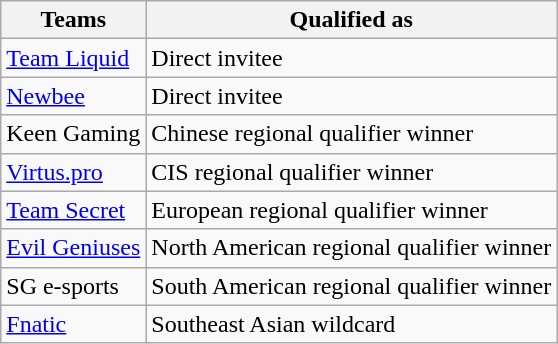<table class="wikitable">
<tr>
<th>Teams</th>
<th>Qualified as</th>
</tr>
<tr>
<td><a href='#'>Team Liquid</a></td>
<td>Direct invitee</td>
</tr>
<tr>
<td><a href='#'>Newbee</a></td>
<td>Direct invitee</td>
</tr>
<tr>
<td>Keen Gaming</td>
<td>Chinese regional qualifier winner</td>
</tr>
<tr>
<td><a href='#'>Virtus.pro</a></td>
<td>CIS regional qualifier winner</td>
</tr>
<tr>
<td><a href='#'>Team Secret</a></td>
<td>European regional qualifier winner</td>
</tr>
<tr>
<td><a href='#'>Evil Geniuses</a></td>
<td>North American regional qualifier winner</td>
</tr>
<tr>
<td>SG e-sports</td>
<td>South American regional qualifier winner</td>
</tr>
<tr>
<td><a href='#'>Fnatic</a></td>
<td>Southeast Asian wildcard</td>
</tr>
</table>
